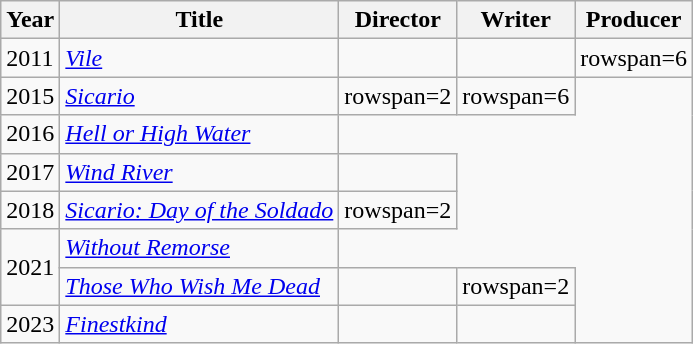<table class="wikitable sortable">
<tr>
<th>Year</th>
<th>Title</th>
<th width=65>Director</th>
<th width=65>Writer</th>
<th width=65>Producer</th>
</tr>
<tr>
<td>2011</td>
<td><em><a href='#'>Vile</a></em></td>
<td></td>
<td></td>
<td>rowspan=6 </td>
</tr>
<tr>
<td>2015</td>
<td><em><a href='#'>Sicario</a></em></td>
<td>rowspan=2 </td>
<td>rowspan=6 </td>
</tr>
<tr>
<td>2016</td>
<td><em><a href='#'>Hell or High Water</a></em></td>
</tr>
<tr>
<td>2017</td>
<td><em><a href='#'>Wind River</a></em></td>
<td></td>
</tr>
<tr>
<td>2018</td>
<td><em><a href='#'>Sicario: Day of the Soldado</a></em></td>
<td>rowspan=2 </td>
</tr>
<tr>
<td rowspan=2>2021</td>
<td><em><a href='#'>Without Remorse</a></em></td>
</tr>
<tr>
<td><em><a href='#'>Those Who Wish Me Dead</a></em></td>
<td></td>
<td>rowspan=2 </td>
</tr>
<tr>
<td>2023</td>
<td><em><a href='#'>Finestkind</a></em></td>
<td></td>
<td></td>
</tr>
</table>
